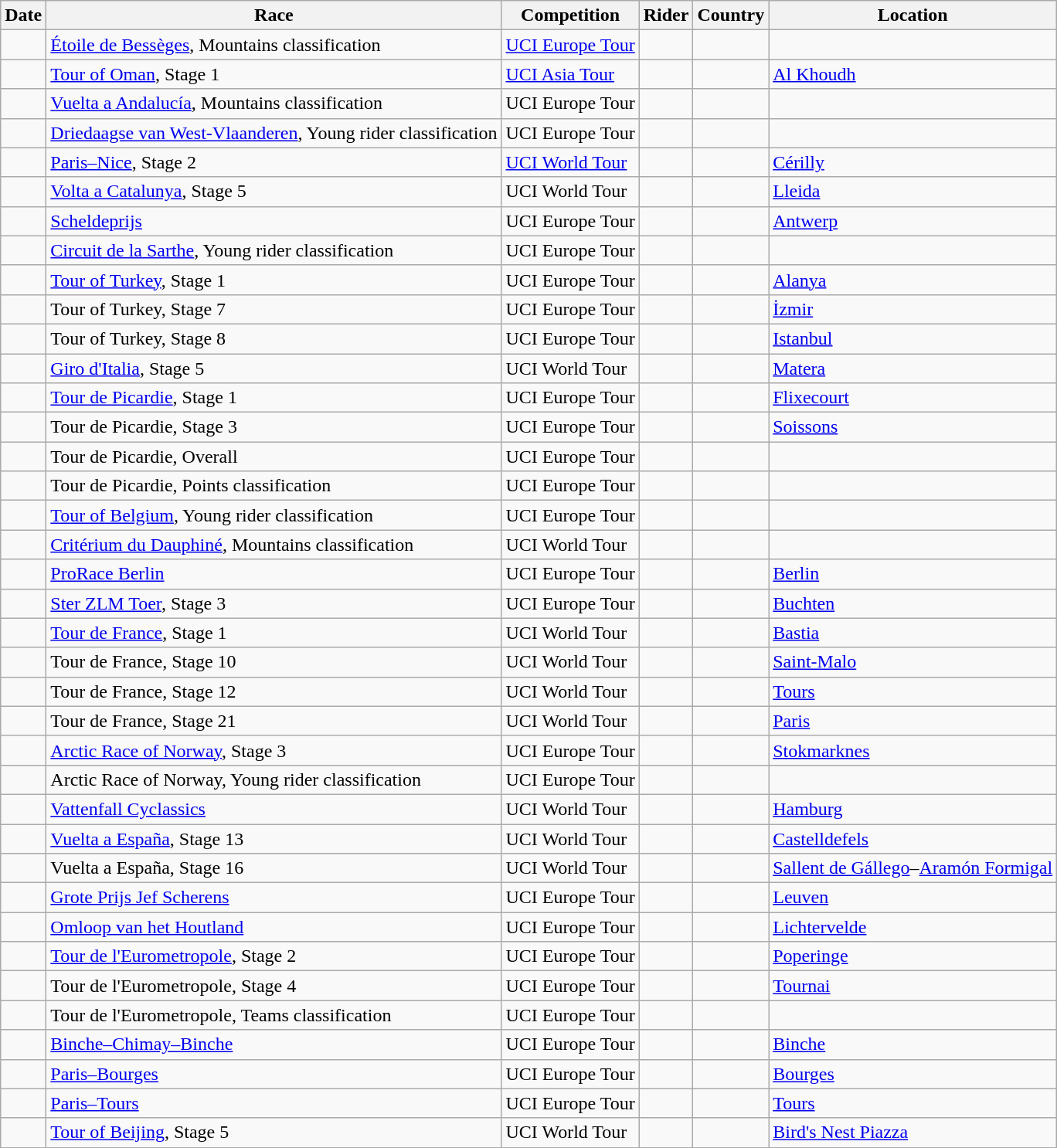<table class="wikitable sortable">
<tr>
<th>Date</th>
<th>Race</th>
<th>Competition</th>
<th>Rider</th>
<th>Country</th>
<th>Location</th>
</tr>
<tr>
<td></td>
<td><a href='#'>Étoile de Bessèges</a>, Mountains classification</td>
<td><a href='#'>UCI Europe Tour</a></td>
<td></td>
<td></td>
<td></td>
</tr>
<tr>
<td></td>
<td><a href='#'>Tour of Oman</a>, Stage 1</td>
<td><a href='#'>UCI Asia Tour</a></td>
<td></td>
<td></td>
<td><a href='#'>Al Khoudh</a></td>
</tr>
<tr>
<td></td>
<td><a href='#'>Vuelta a Andalucía</a>, Mountains classification</td>
<td>UCI Europe Tour</td>
<td></td>
<td></td>
<td></td>
</tr>
<tr>
<td></td>
<td><a href='#'>Driedaagse van West-Vlaanderen</a>, Young rider classification</td>
<td>UCI Europe Tour</td>
<td></td>
<td></td>
<td></td>
</tr>
<tr>
<td></td>
<td><a href='#'>Paris–Nice</a>, Stage 2</td>
<td><a href='#'>UCI World Tour</a></td>
<td></td>
<td></td>
<td><a href='#'>Cérilly</a></td>
</tr>
<tr>
<td></td>
<td><a href='#'>Volta a Catalunya</a>, Stage 5</td>
<td>UCI World Tour</td>
<td></td>
<td></td>
<td><a href='#'>Lleida</a></td>
</tr>
<tr>
<td></td>
<td><a href='#'>Scheldeprijs</a></td>
<td>UCI Europe Tour</td>
<td></td>
<td></td>
<td><a href='#'>Antwerp</a></td>
</tr>
<tr>
<td></td>
<td><a href='#'>Circuit de la Sarthe</a>, Young rider classification</td>
<td>UCI Europe Tour</td>
<td></td>
<td></td>
<td></td>
</tr>
<tr>
<td></td>
<td><a href='#'>Tour of Turkey</a>, Stage 1</td>
<td>UCI Europe Tour</td>
<td></td>
<td></td>
<td><a href='#'>Alanya</a></td>
</tr>
<tr>
<td></td>
<td>Tour of Turkey, Stage 7</td>
<td>UCI Europe Tour</td>
<td></td>
<td></td>
<td><a href='#'>İzmir</a></td>
</tr>
<tr>
<td></td>
<td>Tour of Turkey, Stage 8</td>
<td>UCI Europe Tour</td>
<td></td>
<td></td>
<td><a href='#'>Istanbul</a></td>
</tr>
<tr>
<td></td>
<td><a href='#'>Giro d'Italia</a>, Stage 5</td>
<td>UCI World Tour</td>
<td></td>
<td></td>
<td><a href='#'>Matera</a></td>
</tr>
<tr>
<td></td>
<td><a href='#'>Tour de Picardie</a>, Stage 1</td>
<td>UCI Europe Tour</td>
<td></td>
<td></td>
<td><a href='#'>Flixecourt</a></td>
</tr>
<tr>
<td></td>
<td>Tour de Picardie, Stage 3</td>
<td>UCI Europe Tour</td>
<td></td>
<td></td>
<td><a href='#'>Soissons</a></td>
</tr>
<tr>
<td></td>
<td>Tour de Picardie, Overall</td>
<td>UCI Europe Tour</td>
<td></td>
<td></td>
<td></td>
</tr>
<tr>
<td></td>
<td>Tour de Picardie, Points classification</td>
<td>UCI Europe Tour</td>
<td></td>
<td></td>
<td></td>
</tr>
<tr>
<td></td>
<td><a href='#'>Tour of Belgium</a>, Young rider classification</td>
<td>UCI Europe Tour</td>
<td></td>
<td></td>
<td></td>
</tr>
<tr>
<td></td>
<td><a href='#'>Critérium du Dauphiné</a>, Mountains classification</td>
<td>UCI World Tour</td>
<td></td>
<td></td>
<td></td>
</tr>
<tr>
<td></td>
<td><a href='#'>ProRace Berlin</a></td>
<td>UCI Europe Tour</td>
<td></td>
<td></td>
<td><a href='#'>Berlin</a></td>
</tr>
<tr>
<td></td>
<td><a href='#'>Ster ZLM Toer</a>, Stage 3</td>
<td>UCI Europe Tour</td>
<td></td>
<td></td>
<td><a href='#'>Buchten</a></td>
</tr>
<tr>
<td></td>
<td><a href='#'>Tour de France</a>, Stage 1</td>
<td>UCI World Tour</td>
<td></td>
<td></td>
<td><a href='#'>Bastia</a></td>
</tr>
<tr>
<td></td>
<td>Tour de France, Stage 10</td>
<td>UCI World Tour</td>
<td></td>
<td></td>
<td><a href='#'>Saint-Malo</a></td>
</tr>
<tr>
<td></td>
<td>Tour de France, Stage 12</td>
<td>UCI World Tour</td>
<td></td>
<td></td>
<td><a href='#'>Tours</a></td>
</tr>
<tr>
<td></td>
<td>Tour de France, Stage 21</td>
<td>UCI World Tour</td>
<td></td>
<td></td>
<td><a href='#'>Paris</a></td>
</tr>
<tr>
<td></td>
<td><a href='#'>Arctic Race of Norway</a>, Stage 3</td>
<td>UCI Europe Tour</td>
<td></td>
<td></td>
<td><a href='#'>Stokmarknes</a></td>
</tr>
<tr>
<td></td>
<td>Arctic Race of Norway, Young rider classification</td>
<td>UCI Europe Tour</td>
<td></td>
<td></td>
<td></td>
</tr>
<tr>
<td></td>
<td><a href='#'>Vattenfall Cyclassics</a></td>
<td>UCI World Tour</td>
<td></td>
<td></td>
<td><a href='#'>Hamburg</a></td>
</tr>
<tr>
<td></td>
<td><a href='#'>Vuelta a España</a>, Stage 13</td>
<td>UCI World Tour</td>
<td></td>
<td></td>
<td><a href='#'>Castelldefels</a></td>
</tr>
<tr>
<td></td>
<td>Vuelta a España, Stage 16</td>
<td>UCI World Tour</td>
<td></td>
<td></td>
<td><a href='#'>Sallent de Gállego</a>–<a href='#'>Aramón Formigal</a></td>
</tr>
<tr>
<td></td>
<td><a href='#'>Grote Prijs Jef Scherens</a></td>
<td>UCI Europe Tour</td>
<td></td>
<td></td>
<td><a href='#'>Leuven</a></td>
</tr>
<tr>
<td></td>
<td><a href='#'>Omloop van het Houtland</a></td>
<td>UCI Europe Tour</td>
<td></td>
<td></td>
<td><a href='#'>Lichtervelde</a></td>
</tr>
<tr>
<td></td>
<td><a href='#'>Tour de l'Eurometropole</a>, Stage 2</td>
<td>UCI Europe Tour</td>
<td></td>
<td></td>
<td><a href='#'>Poperinge</a></td>
</tr>
<tr>
<td></td>
<td>Tour de l'Eurometropole, Stage 4</td>
<td>UCI Europe Tour</td>
<td></td>
<td></td>
<td><a href='#'>Tournai</a></td>
</tr>
<tr>
<td></td>
<td>Tour de l'Eurometropole, Teams classification</td>
<td>UCI Europe Tour</td>
<td align="center"></td>
<td></td>
<td></td>
</tr>
<tr>
<td></td>
<td><a href='#'>Binche–Chimay–Binche</a></td>
<td>UCI Europe Tour</td>
<td></td>
<td></td>
<td><a href='#'>Binche</a></td>
</tr>
<tr>
<td></td>
<td><a href='#'>Paris–Bourges</a></td>
<td>UCI Europe Tour</td>
<td></td>
<td></td>
<td><a href='#'>Bourges</a></td>
</tr>
<tr>
<td></td>
<td><a href='#'>Paris–Tours</a></td>
<td>UCI Europe Tour</td>
<td></td>
<td></td>
<td><a href='#'>Tours</a></td>
</tr>
<tr>
<td></td>
<td><a href='#'>Tour of Beijing</a>, Stage 5</td>
<td>UCI World Tour</td>
<td></td>
<td></td>
<td><a href='#'>Bird's Nest Piazza</a></td>
</tr>
</table>
